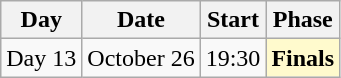<table class=wikitable>
<tr>
<th>Day</th>
<th>Date</th>
<th>Start</th>
<th>Phase</th>
</tr>
<tr>
<td>Day 13</td>
<td>October 26</td>
<td>19:30</td>
<td style=background:lemonchiffon><strong>Finals</strong></td>
</tr>
</table>
